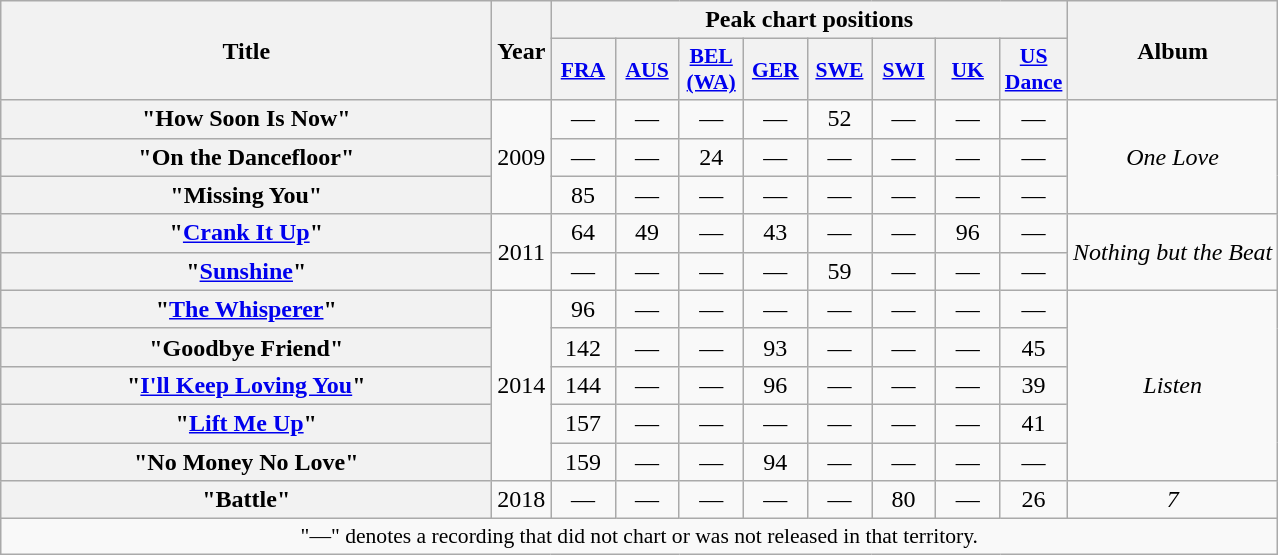<table class="wikitable plainrowheaders" style="text-align:center;" border="1">
<tr>
<th scope="col" rowspan="2" style="width:20em;">Title</th>
<th scope="col" rowspan="2" style="width:1em;">Year</th>
<th scope="col" colspan="8">Peak chart positions</th>
<th scope="col" rowspan="2">Album</th>
</tr>
<tr>
<th scope="col" style="width:2.5em;font-size:90%;"><a href='#'>FRA</a> <br></th>
<th scope="col" style="width:2.5em;font-size:90%;"><a href='#'>AUS</a> <br></th>
<th scope="col" style="width:2.5em;font-size:90%;"><a href='#'>BEL <br>(WA)</a> <br></th>
<th scope="col" style="width:2.5em;font-size:90%;"><a href='#'>GER</a> <br></th>
<th scope="col" style="width:2.5em;font-size:90%;"><a href='#'>SWE</a> <br></th>
<th scope="col" style="width:2.5em;font-size:90%;"><a href='#'>SWI</a> <br></th>
<th scope="col" style="width:2.5em;font-size:90%;"><a href='#'>UK</a> <br></th>
<th scope="col" style="width:2.5em;font-size:90%;"><a href='#'>US<br>Dance</a> <br></th>
</tr>
<tr>
<th scope="row">"How Soon Is Now" <br></th>
<td rowspan="3">2009</td>
<td>—</td>
<td>—</td>
<td>—</td>
<td>—</td>
<td>52</td>
<td>—</td>
<td>—</td>
<td>—</td>
<td rowspan="3"><em>One Love</em></td>
</tr>
<tr>
<th scope="row">"On the Dancefloor" <br></th>
<td>—</td>
<td>—</td>
<td>24</td>
<td>—</td>
<td>—</td>
<td>—</td>
<td>—</td>
<td>—</td>
</tr>
<tr>
<th scope="row">"Missing You" <br></th>
<td>85</td>
<td>—</td>
<td>—</td>
<td>—</td>
<td>—</td>
<td>—</td>
<td>—</td>
<td>—</td>
</tr>
<tr>
<th scope="row">"<a href='#'>Crank It Up</a>" <br></th>
<td rowspan="2">2011</td>
<td>64</td>
<td>49</td>
<td>—</td>
<td>43</td>
<td>—</td>
<td>—</td>
<td>96</td>
<td>—</td>
<td rowspan="2"><em>Nothing but the Beat</em></td>
</tr>
<tr>
<th scope="row">"<a href='#'>Sunshine</a>" <br></th>
<td>—</td>
<td>—</td>
<td>—</td>
<td>—</td>
<td>59</td>
<td>—</td>
<td>—</td>
<td>—</td>
</tr>
<tr>
<th scope="row">"<a href='#'>The Whisperer</a>" <br></th>
<td rowspan="5">2014</td>
<td>96</td>
<td>—</td>
<td>—</td>
<td>—</td>
<td>—</td>
<td>—</td>
<td>—</td>
<td>—</td>
<td rowspan="5"><em>Listen</em></td>
</tr>
<tr>
<th scope="row">"Goodbye Friend" <br></th>
<td>142</td>
<td>—</td>
<td>—</td>
<td>93</td>
<td>—</td>
<td>—</td>
<td>—</td>
<td>45</td>
</tr>
<tr>
<th scope="row">"<a href='#'>I'll Keep Loving You</a>" <br></th>
<td>144</td>
<td>—</td>
<td>—</td>
<td>96</td>
<td>—</td>
<td>—</td>
<td>—</td>
<td>39</td>
</tr>
<tr>
<th scope="row">"<a href='#'>Lift Me Up</a>" <br></th>
<td>157</td>
<td>—</td>
<td>—</td>
<td>—</td>
<td>—</td>
<td>—</td>
<td>—</td>
<td>41</td>
</tr>
<tr>
<th scope="row">"No Money No Love" <br></th>
<td>159</td>
<td>—</td>
<td>—</td>
<td>94</td>
<td>—</td>
<td>—</td>
<td>—</td>
<td>—</td>
</tr>
<tr>
<th scope="row">"Battle" <br></th>
<td>2018</td>
<td>—</td>
<td>—</td>
<td>—</td>
<td>—</td>
<td>—</td>
<td>80</td>
<td>—</td>
<td>26</td>
<td><em>7</em></td>
</tr>
<tr>
<td colspan="15" style="font-size:90%">"—" denotes a recording that did not chart or was not released in that territory.</td>
</tr>
</table>
